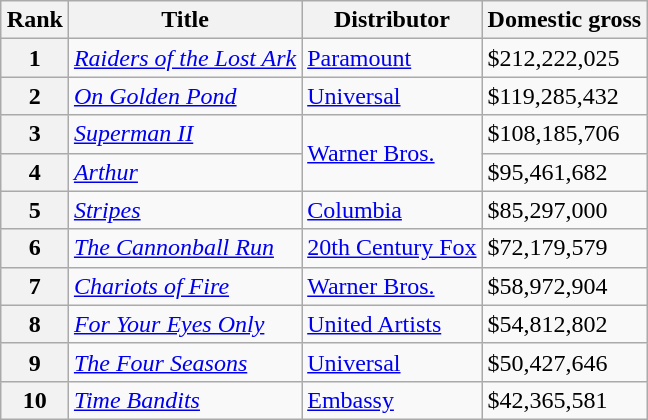<table class="wikitable sortable" style="margin:auto; margin:auto;">
<tr>
<th>Rank</th>
<th>Title</th>
<th>Distributor</th>
<th>Domestic gross</th>
</tr>
<tr>
<th style="text-align:center;">1</th>
<td><em><a href='#'>Raiders of the Lost Ark</a></em></td>
<td><a href='#'>Paramount</a></td>
<td>$212,222,025</td>
</tr>
<tr>
<th style="text-align:center;">2</th>
<td><em><a href='#'>On Golden Pond</a></em></td>
<td><a href='#'>Universal</a></td>
<td>$119,285,432</td>
</tr>
<tr>
<th style="text-align:center;">3</th>
<td><em><a href='#'>Superman II</a></em></td>
<td rowspan="2"><a href='#'>Warner Bros.</a></td>
<td>$108,185,706</td>
</tr>
<tr>
<th style="text-align:center;">4</th>
<td><em><a href='#'>Arthur</a></em></td>
<td>$95,461,682</td>
</tr>
<tr>
<th style="text-align:center;">5</th>
<td><em><a href='#'>Stripes</a></em></td>
<td><a href='#'>Columbia</a></td>
<td>$85,297,000</td>
</tr>
<tr>
<th style="text-align:center;">6</th>
<td><em><a href='#'>The Cannonball Run</a></em></td>
<td><a href='#'>20th Century Fox</a></td>
<td>$72,179,579</td>
</tr>
<tr>
<th style="text-align:center;">7</th>
<td><em><a href='#'>Chariots of Fire</a></em></td>
<td><a href='#'>Warner Bros.</a></td>
<td>$58,972,904</td>
</tr>
<tr>
<th style="text-align:center;">8</th>
<td><em><a href='#'>For Your Eyes Only</a></em></td>
<td><a href='#'>United Artists</a></td>
<td>$54,812,802</td>
</tr>
<tr>
<th style="text-align:center;">9</th>
<td><em><a href='#'>The Four Seasons</a></em></td>
<td><a href='#'>Universal</a></td>
<td>$50,427,646</td>
</tr>
<tr>
<th style="text-align:center;">10</th>
<td><em><a href='#'>Time Bandits</a></em></td>
<td><a href='#'>Embassy</a></td>
<td>$42,365,581</td>
</tr>
</table>
